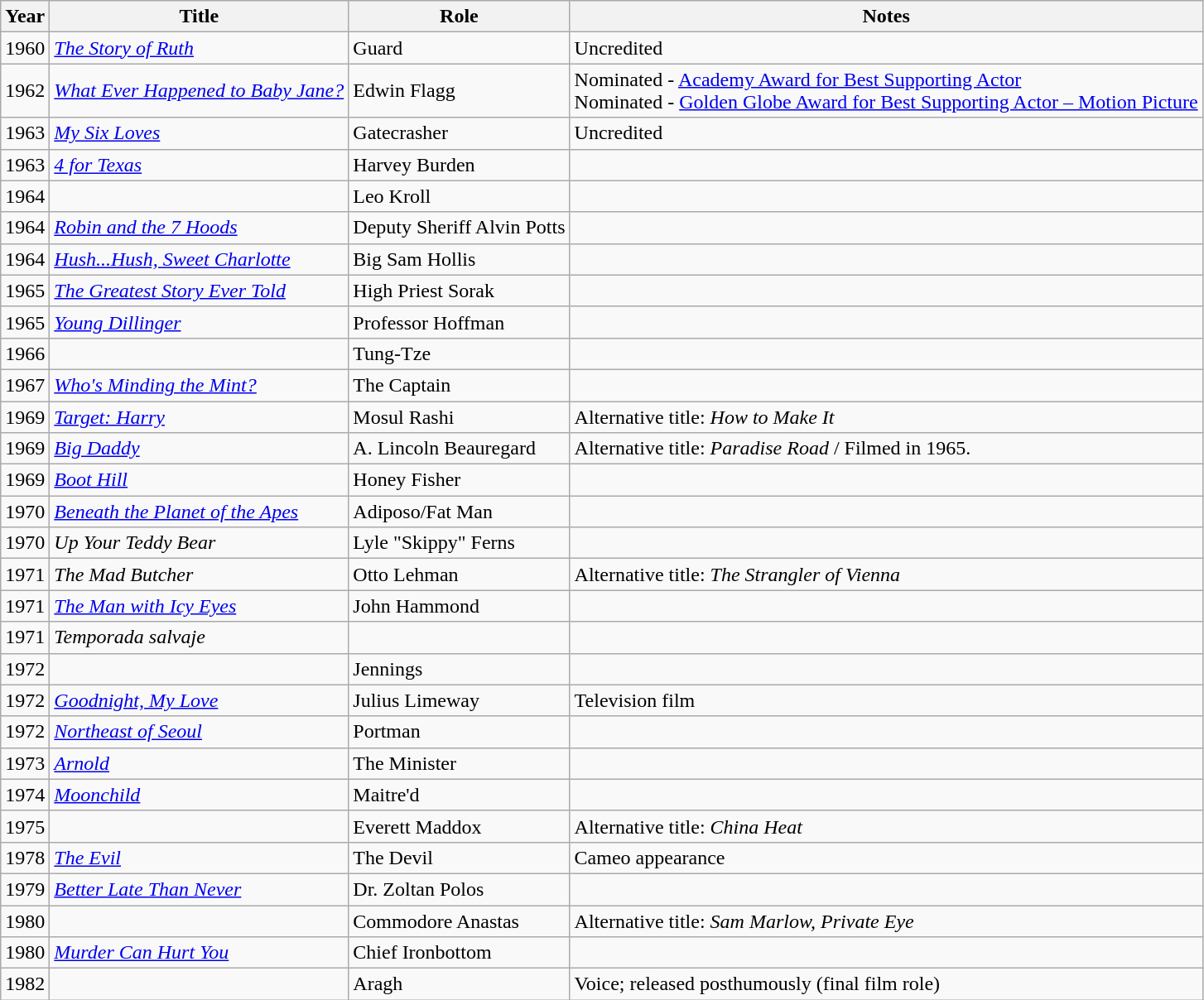<table class="wikitable sortable">
<tr>
<th>Year</th>
<th>Title</th>
<th>Role</th>
<th class="unsortable">Notes</th>
</tr>
<tr>
<td>1960</td>
<td><em><a href='#'>The Story of Ruth</a></em></td>
<td>Guard</td>
<td>Uncredited</td>
</tr>
<tr>
<td>1962</td>
<td><em><a href='#'>What Ever Happened to Baby Jane?</a></em></td>
<td>Edwin Flagg</td>
<td>Nominated - <a href='#'>Academy Award for Best Supporting Actor</a><br>Nominated - <a href='#'>Golden Globe Award for Best Supporting Actor – Motion Picture</a></td>
</tr>
<tr>
<td>1963</td>
<td><em><a href='#'>My Six Loves</a></em></td>
<td>Gatecrasher</td>
<td>Uncredited</td>
</tr>
<tr>
<td>1963</td>
<td><em><a href='#'>4 for Texas</a></em></td>
<td>Harvey Burden</td>
<td></td>
</tr>
<tr>
<td>1964</td>
<td><em></em></td>
<td>Leo Kroll</td>
<td></td>
</tr>
<tr>
<td>1964</td>
<td><em><a href='#'>Robin and the 7 Hoods</a></em></td>
<td>Deputy Sheriff Alvin Potts</td>
<td></td>
</tr>
<tr>
<td>1964</td>
<td><em><a href='#'>Hush...Hush, Sweet Charlotte</a></em></td>
<td>Big Sam Hollis</td>
<td></td>
</tr>
<tr>
<td>1965</td>
<td><em><a href='#'>The Greatest Story Ever Told</a></em></td>
<td>High Priest Sorak</td>
<td></td>
</tr>
<tr>
<td>1965</td>
<td><em><a href='#'>Young Dillinger</a></em></td>
<td>Professor Hoffman</td>
<td></td>
</tr>
<tr>
<td>1966</td>
<td><em></em></td>
<td>Tung-Tze</td>
<td></td>
</tr>
<tr>
<td>1967</td>
<td><em><a href='#'>Who's Minding the Mint?</a></em></td>
<td>The Captain</td>
<td></td>
</tr>
<tr>
<td>1969</td>
<td><em><a href='#'>Target: Harry</a></em></td>
<td>Mosul Rashi</td>
<td>Alternative title: <em>How to Make It</em></td>
</tr>
<tr>
<td>1969</td>
<td><em><a href='#'>Big Daddy</a></em></td>
<td>A. Lincoln Beauregard</td>
<td>Alternative title: <em>Paradise Road</em> / Filmed in 1965.</td>
</tr>
<tr>
<td>1969</td>
<td><em><a href='#'>Boot Hill</a></em></td>
<td>Honey Fisher</td>
<td></td>
</tr>
<tr>
<td>1970</td>
<td><em><a href='#'>Beneath the Planet of the Apes</a></em></td>
<td>Adiposo/Fat Man</td>
<td></td>
</tr>
<tr>
<td>1970</td>
<td><em>Up Your Teddy Bear</em></td>
<td>Lyle "Skippy" Ferns</td>
<td></td>
</tr>
<tr>
<td>1971</td>
<td><em>The Mad Butcher</em></td>
<td>Otto Lehman</td>
<td>Alternative title: <em>The Strangler of Vienna</em></td>
</tr>
<tr>
<td>1971</td>
<td><em><a href='#'>The Man with Icy Eyes</a></em></td>
<td>John Hammond</td>
<td></td>
</tr>
<tr>
<td>1971</td>
<td><em>Temporada salvaje</em></td>
<td></td>
<td></td>
</tr>
<tr>
<td>1972</td>
<td><em></em></td>
<td>Jennings</td>
<td></td>
</tr>
<tr>
<td>1972</td>
<td><em><a href='#'>Goodnight, My Love</a></em></td>
<td>Julius Limeway</td>
<td>Television film</td>
</tr>
<tr>
<td>1972</td>
<td><em><a href='#'>Northeast of Seoul</a></em></td>
<td>Portman</td>
<td></td>
</tr>
<tr>
<td>1973</td>
<td><em><a href='#'>Arnold</a></em></td>
<td>The Minister</td>
<td></td>
</tr>
<tr>
<td>1974</td>
<td><em><a href='#'>Moonchild</a></em></td>
<td>Maitre'd</td>
<td></td>
</tr>
<tr>
<td>1975</td>
<td><em></em></td>
<td>Everett Maddox</td>
<td>Alternative title: <em>China Heat</em></td>
</tr>
<tr>
<td>1978</td>
<td><em><a href='#'>The Evil</a></em></td>
<td>The Devil</td>
<td>Cameo appearance</td>
</tr>
<tr>
<td>1979</td>
<td><em><a href='#'>Better Late Than Never</a></em></td>
<td>Dr. Zoltan Polos</td>
<td></td>
</tr>
<tr>
<td>1980</td>
<td><em></em></td>
<td>Commodore Anastas</td>
<td>Alternative title: <em>Sam Marlow, Private Eye</em></td>
</tr>
<tr>
<td>1980</td>
<td><em><a href='#'>Murder Can Hurt You</a></em></td>
<td>Chief Ironbottom</td>
<td></td>
</tr>
<tr>
<td>1982</td>
<td><em></em></td>
<td>Aragh</td>
<td>Voice; released posthumously (final film role)</td>
</tr>
</table>
